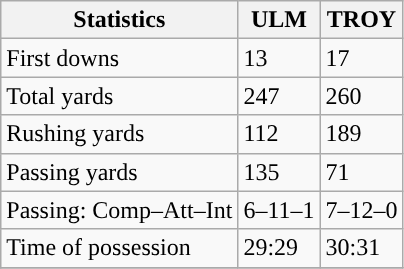<table class="wikitable" style="float: left;">
<tr>
<th>Statistics</th>
<th>ULM</th>
<th>TROY</th>
</tr>
<tr>
<td>First downs</td>
<td>13</td>
<td>17</td>
</tr>
<tr>
<td>Total yards</td>
<td>247</td>
<td>260</td>
</tr>
<tr>
<td>Rushing yards</td>
<td>112</td>
<td>189</td>
</tr>
<tr>
<td>Passing yards</td>
<td>135</td>
<td>71</td>
</tr>
<tr>
<td>Passing: Comp–Att–Int</td>
<td>6–11–1</td>
<td>7–12–0</td>
</tr>
<tr>
<td>Time of possession</td>
<td>29:29</td>
<td>30:31</td>
</tr>
<tr>
</tr>
</table>
